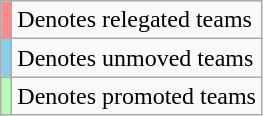<table class="wikitable">
<tr>
<td style="background:#FF8888;"></td>
<td>Denotes relegated teams</td>
</tr>
<tr>
<td style="background:skyblue;"></td>
<td>Denotes unmoved teams</td>
</tr>
<tr>
<td style="background:#b6fcb6;"></td>
<td>Denotes promoted teams</td>
</tr>
</table>
